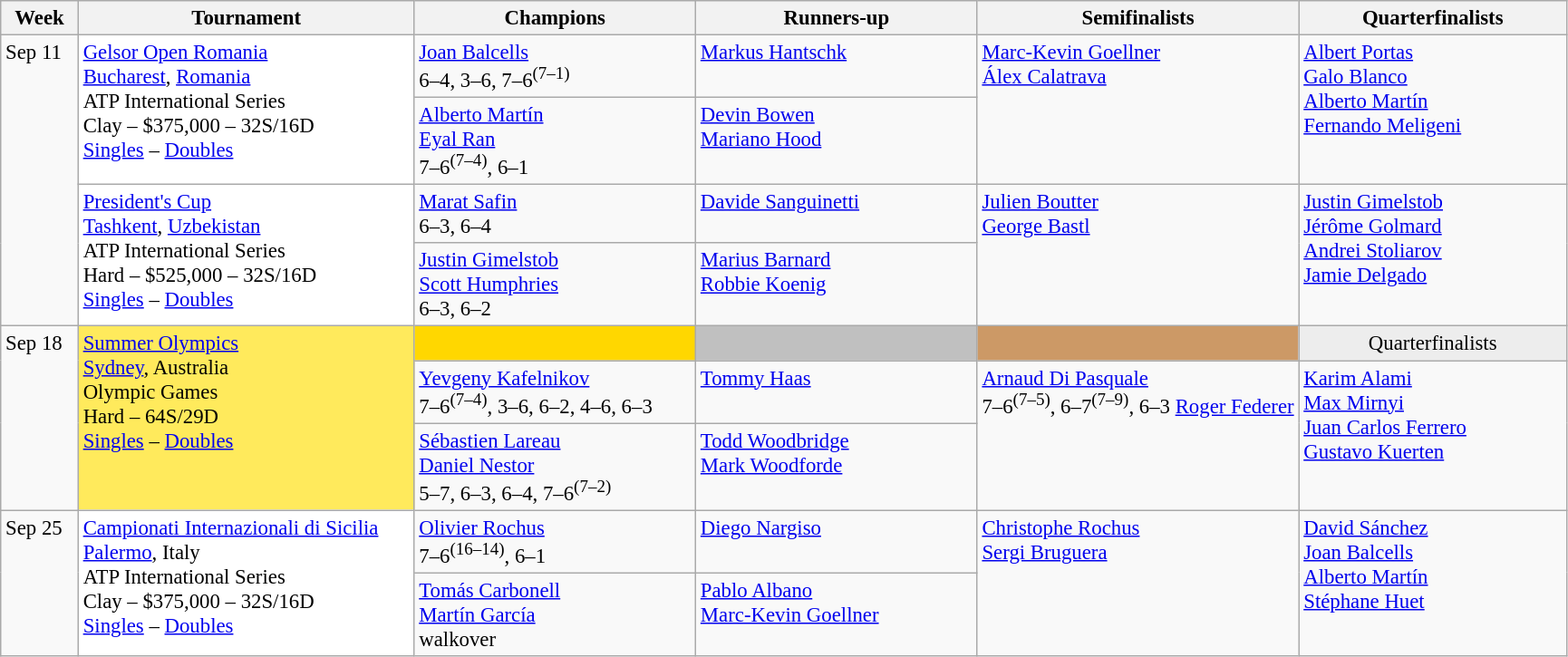<table class=wikitable style=font-size:95%>
<tr>
<th width=50>Week</th>
<th width=240>Tournament</th>
<th width=200>Champions</th>
<th width=200>Runners-up</th>
<th width=190 colspan=2>Semifinalists</th>
<th width=190>Quarterfinalists</th>
</tr>
<tr valign=top>
<td rowspan=4>Sep 11</td>
<td bgcolor=#ffffff rowspan=2><a href='#'>Gelsor Open Romania</a><br> <a href='#'>Bucharest</a>, <a href='#'>Romania</a><br>ATP International Series<br>Clay – $375,000 – 32S/16D<br><a href='#'>Singles</a> – <a href='#'>Doubles</a></td>
<td> <a href='#'>Joan Balcells</a><br>6–4, 3–6, 7–6<sup>(7–1)</sup></td>
<td> <a href='#'>Markus Hantschk</a></td>
<td rowspan=2 colspan=2> <a href='#'>Marc-Kevin Goellner</a><br> <a href='#'>Álex Calatrava</a></td>
<td rowspan=2> <a href='#'>Albert Portas</a><br>  <a href='#'>Galo Blanco</a><br> <a href='#'>Alberto Martín</a><br> <a href='#'>Fernando Meligeni</a></td>
</tr>
<tr valign=top>
<td> <a href='#'>Alberto Martín</a><br> <a href='#'>Eyal Ran</a><br>7–6<sup>(7–4)</sup>, 6–1</td>
<td> <a href='#'>Devin Bowen</a><br> <a href='#'>Mariano Hood</a></td>
</tr>
<tr valign=top>
<td bgcolor=#ffffff rowspan=2><a href='#'>President's Cup</a><br> <a href='#'>Tashkent</a>, <a href='#'>Uzbekistan</a><br>ATP International Series<br>Hard – $525,000 – 32S/16D<br><a href='#'>Singles</a> – <a href='#'>Doubles</a></td>
<td> <a href='#'>Marat Safin</a><br>6–3, 6–4</td>
<td> <a href='#'>Davide Sanguinetti</a></td>
<td rowspan=2 colspan=2> <a href='#'>Julien Boutter</a><br> <a href='#'>George Bastl</a></td>
<td rowspan=2> <a href='#'>Justin Gimelstob</a><br> <a href='#'>Jérôme Golmard</a><br> <a href='#'>Andrei Stoliarov</a><br> <a href='#'>Jamie Delgado</a></td>
</tr>
<tr valign=top>
<td> <a href='#'>Justin Gimelstob</a><br> <a href='#'>Scott Humphries</a><br>6–3, 6–2</td>
<td> <a href='#'>Marius Barnard</a><br> <a href='#'>Robbie Koenig</a></td>
</tr>
<tr valign=top>
<td rowspan=3>Sep 18</td>
<td bgcolor=#FFEA5C rowspan=3><a href='#'>Summer Olympics</a><br> <a href='#'>Sydney</a>, Australia<br>Olympic Games<br>Hard – 64S/29D<br><a href='#'>Singles</a> – <a href='#'>Doubles</a></td>
<td style="background:gold; text-align:center;"></td>
<td style="background:silver; text-align:center;"></td>
<td style="background:#c96; text-align:center;"></td>
<td colspan=2 style="background:#ededed ; text-align:center;">Quarterfinalists</td>
</tr>
<tr valign=top>
<td> <a href='#'>Yevgeny Kafelnikov</a><br>7–6<sup>(7–4)</sup>, 3–6, 6–2, 4–6, 6–3</td>
<td> <a href='#'>Tommy Haas</a></td>
<td rowspan=2 colspan=2> <a href='#'>Arnaud Di Pasquale</a><br>7–6<sup>(7–5)</sup>, 6–7<sup>(7–9)</sup>, 6–3   <a href='#'>Roger Federer</a></td>
<td rowspan=2> <a href='#'>Karim Alami</a><br> <a href='#'>Max Mirnyi</a><br> <a href='#'>Juan Carlos Ferrero</a><br> <a href='#'>Gustavo Kuerten</a></td>
</tr>
<tr valign=top>
<td> <a href='#'>Sébastien Lareau</a><br> <a href='#'>Daniel Nestor</a><br>5–7, 6–3, 6–4, 7–6<sup>(7–2)</sup></td>
<td> <a href='#'>Todd Woodbridge</a><br> <a href='#'>Mark Woodforde</a></td>
</tr>
<tr valign=top>
<td rowspan=2>Sep 25</td>
<td bgcolor=#ffffff rowspan=2><a href='#'>Campionati Internazionali di Sicilia</a><br> <a href='#'>Palermo</a>, Italy<br>ATP International Series<br>Clay – $375,000 – 32S/16D<br><a href='#'>Singles</a> – <a href='#'>Doubles</a></td>
<td> <a href='#'>Olivier Rochus</a><br>7–6<sup>(16–14)</sup>, 6–1</td>
<td> <a href='#'>Diego Nargiso</a></td>
<td rowspan=2 colspan=2> <a href='#'>Christophe Rochus</a> <br> <a href='#'>Sergi Bruguera</a></td>
<td rowspan=2> <a href='#'>David Sánchez</a><br> <a href='#'>Joan Balcells</a><br> <a href='#'>Alberto Martín</a><br> <a href='#'>Stéphane Huet</a></td>
</tr>
<tr valign=top>
<td> <a href='#'>Tomás Carbonell</a><br> <a href='#'>Martín García</a><br>walkover</td>
<td> <a href='#'>Pablo Albano</a><br> <a href='#'>Marc-Kevin Goellner</a></td>
</tr>
</table>
